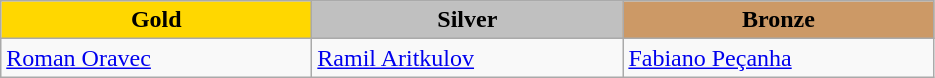<table class="wikitable" style="text-align:left">
<tr align="center">
<td width=200 bgcolor=gold><strong>Gold</strong></td>
<td width=200 bgcolor=silver><strong>Silver</strong></td>
<td width=200 bgcolor=CC9966><strong>Bronze</strong></td>
</tr>
<tr>
<td><a href='#'>Roman Oravec</a><br><em></em></td>
<td><a href='#'>Ramil Aritkulov</a><br><em></em></td>
<td><a href='#'>Fabiano Peçanha</a><br><em></em></td>
</tr>
</table>
